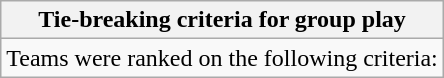<table class="wikitable collapsible collapsed">
<tr>
<th>Tie-breaking criteria for group play</th>
</tr>
<tr>
<td>Teams were ranked on the following criteria:<br></td>
</tr>
</table>
